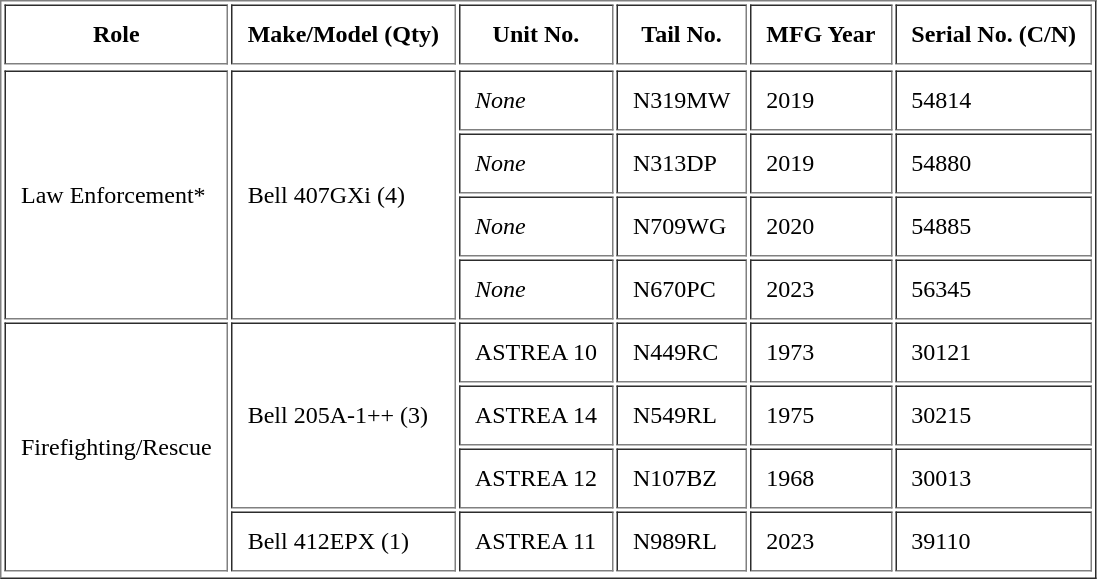<table border="1" cellpadding="10">
<tr>
<th style="font-weight: bold;">Role</th>
<th style="font-weight: bold;">Make/Model (Qty)</th>
<th style="font-weight: bold;">Unit No.</th>
<th style="font-weight: bold;">Tail No.</th>
<th style="font-weight: bold;">MFG Year</th>
<th style="font-weight: bold;">Serial No. (C/N)</th>
</tr>
<tr>
</tr>
<tr>
<td rowspan="4">Law Enforcement*</td>
<td rowspan="4">Bell 407GXi (4)</td>
<td style="font-style: italic;">None</td>
<td>N319MW</td>
<td>2019</td>
<td>54814</td>
</tr>
<tr>
<td style="font-style: italic;">None</td>
<td>N313DP</td>
<td>2019</td>
<td>54880</td>
</tr>
<tr>
<td style="font-style: italic;">None</td>
<td>N709WG</td>
<td>2020</td>
<td>54885</td>
</tr>
<tr>
<td style="font-style: italic;">None</td>
<td>N670PC</td>
<td>2023</td>
<td>56345</td>
</tr>
<tr>
<td rowspan="4">Firefighting/Rescue</td>
<td rowspan="3">Bell 205A-1++ (3)</td>
<td>ASTREA 10</td>
<td>N449RC</td>
<td>1973</td>
<td>30121</td>
</tr>
<tr>
<td>ASTREA 14</td>
<td>N549RL</td>
<td>1975</td>
<td>30215</td>
</tr>
<tr>
<td>ASTREA 12</td>
<td>N107BZ</td>
<td>1968</td>
<td>30013</td>
</tr>
<tr>
<td rowspan="1">Bell 412EPX (1)</td>
<td>ASTREA 11</td>
<td>N989RL</td>
<td>2023</td>
<td>39110</td>
</tr>
<tr>
</tr>
</table>
